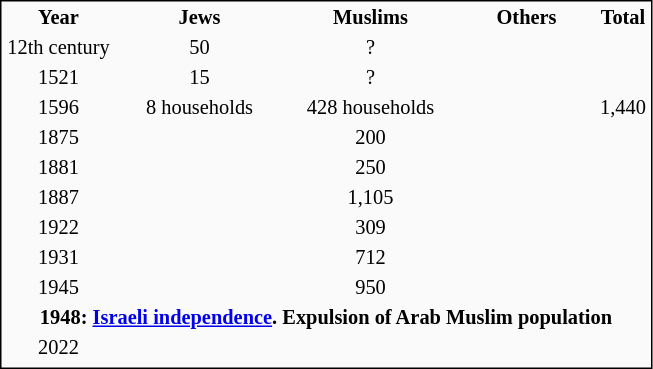<table class="floatright" style="text-align:center; font-size:85%; border:1px solid black; background:#fafafa">
<tr>
<th scope="col" style="width:70px;">Year</th>
<th scope="col" style="width:110px;">Jews</th>
<th scope="col" style="width:110px;">Muslims</th>
<th scope="col" style="width:90px;">Others</th>
<th scope="col" style="width:70">Total</th>
</tr>
<tr>
<td>12th century</td>
<td>50</td>
<td>?</td>
<td></td>
<td></td>
</tr>
<tr>
<td>1521</td>
<td>15</td>
<td>?</td>
<td></td>
<td></td>
</tr>
<tr>
<td>1596</td>
<td>8 households</td>
<td>428 households</td>
<td></td>
<td>1,440</td>
</tr>
<tr>
<td>1875</td>
<td></td>
<td>200</td>
<td></td>
<td></td>
</tr>
<tr>
<td>1881</td>
<td></td>
<td>250</td>
<td></td>
<td></td>
</tr>
<tr>
<td>1887</td>
<td></td>
<td>1,105</td>
<td></td>
<td></td>
</tr>
<tr>
<td>1922</td>
<td></td>
<td>309</td>
<td></td>
<td></td>
</tr>
<tr>
<td>1931</td>
<td></td>
<td>712</td>
<td></td>
<td></td>
</tr>
<tr>
<td>1945</td>
<td></td>
<td>950</td>
<td></td>
<td></td>
</tr>
<tr>
<th colspan=8>1948: <a href='#'>Israeli independence</a>. Expulsion of Arab Muslim population</th>
</tr>
<tr>
<td>2022</td>
<td></td>
<td></td>
<td></td>
<td></td>
</tr>
<tr>
</tr>
</table>
